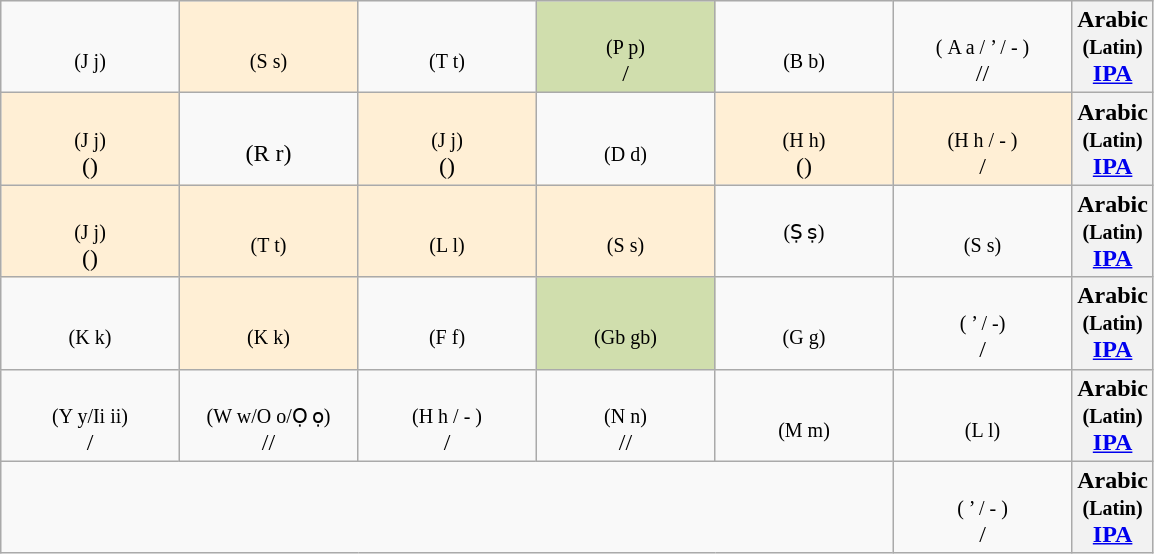<table class="wikitable Unicode" dir="rtl">
<tr>
<th>Arabic<br><small>(Latin)</small><br><a href='#'>IPA</a></th>
<td style="width:7em; text-align:center; padding: 3px;"><span></span><br><small>‌( - / ’ / A a )</small><br>//</td>
<td style="width:7em; text-align:center; padding: 3px;"><span></span><br><small>‌(B b)</small><br></td>
<td style="width:7em; text-align:center; padding: 3px;" bgcolor="#d0dead"><span></span><br><small>‌(P p)</small><br> / </td>
<td style="width:7em; text-align:center; padding: 3px;"><span></span><br><small>‌(T t)</small><br></td>
<td style="width:7em; text-align:center; padding: 3px;" bgcolor="#FFEFD5"><span></span><br><small>‌(S s)</small><br></td>
<td style="width:7em; text-align:center; padding: 3px;"><span></span><br><small>‌(J j)</small><br></td>
</tr>
<tr>
<th>Arabic<br><small>(Latin)</small><br><a href='#'>IPA</a></th>
<td style="width:7em; text-align:center; padding: 3px;" bgcolor="#FFEFD5"><span></span><br><small>‌( - / H h)</small><br>/</td>
<td style="width:7em; text-align:center; padding: 3px;" bgcolor="#FFEFD5"><span></span><br><small>‌(H h)</small><br>()</td>
<td style="width:7em; text-align:center; padding: 3px;"><span></span><br><small>‌(D d)</small><br></td>
<td style="width:7em; text-align:center; padding: 3px;" bgcolor="#FFEFD5"><span></span><br><small>‌(J j)</small><br>()</td>
<td style="width:7em; text-align:center; padding: 3px;"><span></span><br>(R r)<br></td>
<td style="width:7em; text-align:center; padding: 3px;" bgcolor="#FFEFD5"><span></span><br><small>‌(J j)</small><br>()</td>
</tr>
<tr>
<th>Arabic<br><small>(Latin)</small><br><a href='#'>IPA</a></th>
<td style="width:7em; text-align:center; padding: 3px;"><span></span><br><small>‌(S s)</small><br></td>
<td style="width:7em; text-align:center; padding: 3px;"><span></span><br><small>‌(Ṣ ṣ)</small><br>‍</td>
<td style="width:7em; text-align:center; padding: 3px;" bgcolor="#FFEFD5"><span></span><br><small>‌(S s)</small><br></td>
<td style="width:7em; text-align:center; padding: 3px;" bgcolor="#FFEFD5"><span></span><br><small>‌(L l)</small><br></td>
<td style="width:7em; text-align:center; padding: 3px;" bgcolor="#FFEFD5"><span></span><br><small>‌(T t)</small><br></td>
<td style="width:7em; text-align:center; padding: 3px;" bgcolor="#FFEFD5"><span></span><br><small>‌(J j)</small><br>()</td>
</tr>
<tr>
<th>Arabic<br><small>(Latin)</small><br><a href='#'>IPA</a></th>
<td style="width:7em; text-align:center; padding: 3px;"><span></span><br><small>‌(- / ’ )</small><br>/</td>
<td style="width:7em; text-align:center; padding: 3px;"><span></span><br><small>‌(G g)</small><br></td>
<td style="width:7em; text-align:center; padding: 3px;"  bgcolor="#d0dead"><span></span><br><small>‌(Gb gb)</small><br></td>
<td style="width:7em; text-align:center; padding: 3px;"><span></span><br><small>‌(F f)</small><br></td>
<td style="width:7em; text-align:center; padding: 3px;" bgcolor="#FFEFD5"><span></span><br><small>‌(K k)</small><br></td>
<td style="width:7em; text-align:center; padding: 3px;"><span></span><br><small>‌(K k)</small><br></td>
</tr>
<tr>
<th>Arabic<br><small>(Latin)</small><br><a href='#'>IPA</a></th>
<td style="width:7em; text-align:center; padding: 3px;"><span></span><br><small>‌(L l)</small><br></td>
<td style="width:7em; text-align:center; padding: 3px;"><span></span><br><small>‌(M m)</small><br></td>
<td style="width:7em; text-align:center; padding: 3px;"><span></span><br><small>‌(N n)</small><br>//</td>
<td style="width:7em; text-align:center; padding: 3px;"><span></span><br><small>‌( - / H h)</small><br>/</td>
<td style="width:7em; text-align:center; padding: 3px;"><span></span><br><small>‌(W w/O o/Ọ ọ)</small><br>//</td>
<td style="width:7em; text-align:center; padding: 3px;"><span></span><br><small>‌(Y y/Ii ii)</small><br>/</td>
</tr>
<tr>
<th>Arabic<br><small>(Latin)</small><br><a href='#'>IPA</a></th>
<td style="width:7em; text-align:center; padding: 3px;"><span></span><br><small>‌( - / ’ )</small><br>/</td>
</tr>
</table>
